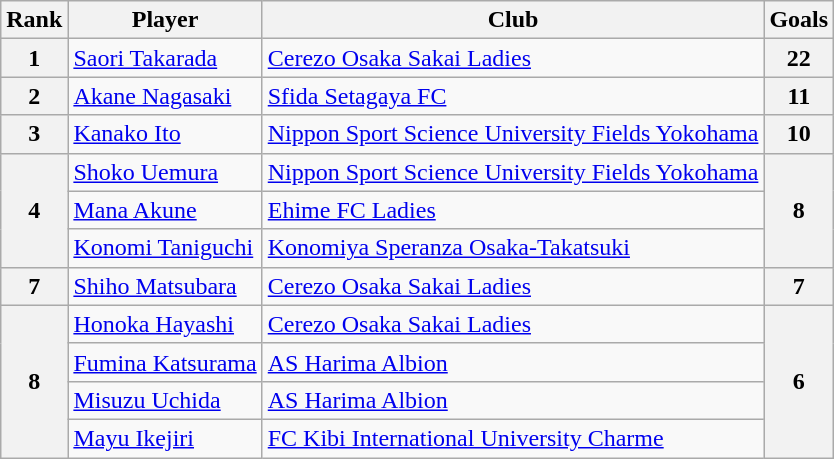<table class="wikitable" style="text-align: left;">
<tr>
<th>Rank</th>
<th>Player</th>
<th>Club</th>
<th>Goals</th>
</tr>
<tr>
<th>1</th>
<td> <a href='#'>Saori Takarada </a></td>
<td><a href='#'>Cerezo Osaka Sakai Ladies</a></td>
<th>22</th>
</tr>
<tr>
<th>2</th>
<td> <a href='#'>Akane Nagasaki</a></td>
<td><a href='#'>Sfida Setagaya FC</a></td>
<th>11</th>
</tr>
<tr>
<th>3</th>
<td> <a href='#'> Kanako Ito</a></td>
<td><a href='#'>Nippon Sport Science University Fields Yokohama</a></td>
<th>10</th>
</tr>
<tr>
<th rowspan=3>4</th>
<td> <a href='#'>Shoko Uemura</a></td>
<td><a href='#'>Nippon Sport Science University Fields Yokohama</a></td>
<th rowspan=3>8</th>
</tr>
<tr>
<td> <a href='#'>Mana Akune</a></td>
<td><a href='#'>Ehime FC Ladies</a></td>
</tr>
<tr>
<td> <a href='#'>Konomi Taniguchi</a></td>
<td><a href='#'>Konomiya Speranza Osaka-Takatsuki</a></td>
</tr>
<tr>
<th>7</th>
<td> <a href='#'>Shiho Matsubara</a></td>
<td><a href='#'>Cerezo Osaka Sakai Ladies</a></td>
<th>7</th>
</tr>
<tr>
<th rowspan=4>8</th>
<td> <a href='#'>Honoka Hayashi</a></td>
<td><a href='#'>Cerezo Osaka Sakai Ladies</a></td>
<th rowspan=4>6</th>
</tr>
<tr>
<td> <a href='#'>Fumina Katsurama</a></td>
<td><a href='#'>AS Harima Albion</a></td>
</tr>
<tr>
<td> <a href='#'>Misuzu Uchida</a></td>
<td><a href='#'>AS Harima Albion</a></td>
</tr>
<tr>
<td> <a href='#'>Mayu Ikejiri</a></td>
<td><a href='#'>FC Kibi International University Charme</a></td>
</tr>
</table>
